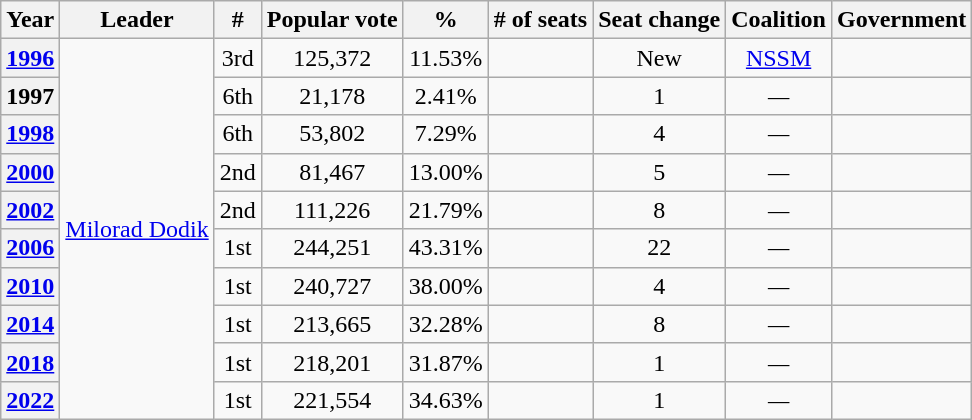<table class="wikitable" style="text-align:center">
<tr>
<th>Year</th>
<th>Leader</th>
<th>#</th>
<th>Popular vote</th>
<th>%</th>
<th># of seats</th>
<th>Seat change</th>
<th>Coalition</th>
<th>Government</th>
</tr>
<tr>
<th><a href='#'>1996</a></th>
<td rowspan=10><a href='#'>Milorad Dodik</a></td>
<td>3rd</td>
<td>125,372</td>
<td>11.53%</td>
<td></td>
<td>New</td>
<td><a href='#'>NSSM</a></td>
<td></td>
</tr>
<tr>
<th>1997</th>
<td> 6th</td>
<td>21,178</td>
<td>2.41%</td>
<td></td>
<td> 1</td>
<td><em>—</em></td>
<td></td>
</tr>
<tr>
<th><a href='#'>1998</a></th>
<td> 6th</td>
<td>53,802</td>
<td>7.29%</td>
<td></td>
<td> 4</td>
<td><em>—</em></td>
<td></td>
</tr>
<tr>
<th><a href='#'>2000</a></th>
<td> 2nd</td>
<td>81,467</td>
<td>13.00%</td>
<td></td>
<td> 5</td>
<td><em>—</em></td>
<td></td>
</tr>
<tr>
<th><a href='#'>2002</a></th>
<td> 2nd</td>
<td>111,226</td>
<td>21.79%</td>
<td></td>
<td> 8</td>
<td><em>—</em></td>
<td></td>
</tr>
<tr>
<th><a href='#'>2006</a></th>
<td> 1st</td>
<td>244,251</td>
<td>43.31%</td>
<td></td>
<td> 22</td>
<td><em>—</em></td>
<td></td>
</tr>
<tr>
<th><a href='#'>2010</a></th>
<td> 1st</td>
<td>240,727</td>
<td>38.00%</td>
<td></td>
<td> 4</td>
<td><em>—</em></td>
<td></td>
</tr>
<tr>
<th><a href='#'>2014</a></th>
<td> 1st</td>
<td>213,665</td>
<td>32.28%</td>
<td></td>
<td> 8</td>
<td><em>—</em></td>
<td></td>
</tr>
<tr>
<th><a href='#'>2018</a></th>
<td> 1st</td>
<td>218,201</td>
<td>31.87%</td>
<td></td>
<td> 1</td>
<td><em>—</em></td>
<td></td>
</tr>
<tr>
<th><a href='#'>2022</a></th>
<td> 1st</td>
<td>221,554</td>
<td>34.63%</td>
<td></td>
<td> 1</td>
<td><em>—</em></td>
<td></td>
</tr>
</table>
